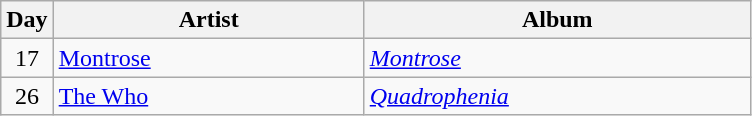<table class="wikitable" border="1">
<tr>
<th>Day</th>
<th width="200">Artist</th>
<th width="250">Album</th>
</tr>
<tr>
<td style="text-align:center;" rowspan="1">17</td>
<td><a href='#'>Montrose</a></td>
<td><em><a href='#'>Montrose</a></em></td>
</tr>
<tr>
<td style="text-align:center;" rowspan="1">26</td>
<td><a href='#'>The Who</a></td>
<td><em><a href='#'>Quadrophenia</a></em></td>
</tr>
</table>
